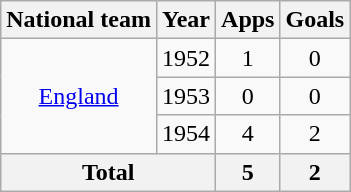<table class="wikitable" style="text-align:center">
<tr>
<th>National team</th>
<th>Year</th>
<th>Apps</th>
<th>Goals</th>
</tr>
<tr>
<td rowspan="3"><a href='#'>England</a></td>
<td>1952</td>
<td>1</td>
<td>0</td>
</tr>
<tr>
<td>1953</td>
<td>0</td>
<td>0</td>
</tr>
<tr>
<td>1954</td>
<td>4</td>
<td>2</td>
</tr>
<tr>
<th colspan="2">Total</th>
<th>5</th>
<th>2</th>
</tr>
</table>
